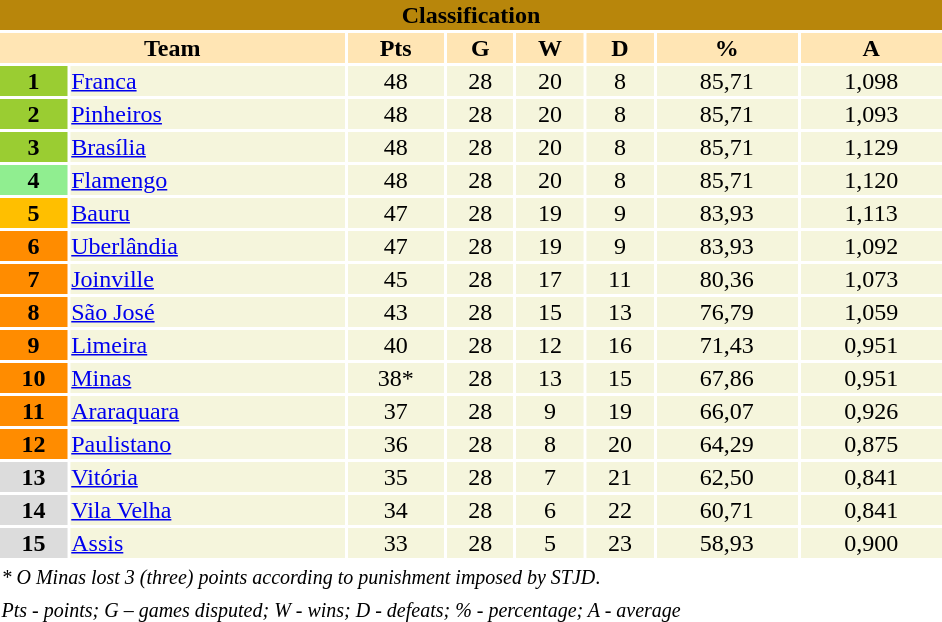<table width=50%>
<tr>
<th colspan="8" bgcolor=#B8860B><span>Classification</span></th>
</tr>
<tr>
<th colspan="2" bgcolor=#ffe5b4><span>Team</span></th>
<th bgcolor=#ffe5b4 align="center"><span>Pts</span></th>
<th bgcolor=#ffe5b4 align="center"><span>G</span></th>
<th bgcolor=#ffe5b4 align="center"><span>W</span></th>
<th bgcolor=#ffe5b4 align="center"><span>D</span></th>
<th bgcolor=#ffe5b4 align="center"><span>%</span></th>
<th bgcolor=#ffe5b4 align="center"><span>A</span></th>
</tr>
<tr>
<th bgcolor=#9ACD32 align="center"><span>1</span></th>
<td bgcolor=#f5f5dc><a href='#'>Franca</a></td>
<td bgcolor=#f5f5dc align="center">48</td>
<td bgcolor=#f5f5dc align="center">28</td>
<td bgcolor=#f5f5dc align="center">20</td>
<td bgcolor=#f5f5dc align="center">8</td>
<td bgcolor=#f5f5dc align="center">85,71</td>
<td bgcolor=#f5f5dc align="center">1,098</td>
</tr>
<tr>
<th bgcolor=#9ACD32 align="center"><span>2</span></th>
<td bgcolor=#f5f5dc><a href='#'>Pinheiros</a></td>
<td bgcolor=#f5f5dc align="center">48</td>
<td bgcolor=#f5f5dc align="center">28</td>
<td bgcolor=#f5f5dc align="center">20</td>
<td bgcolor=#f5f5dc align="center">8</td>
<td bgcolor=#f5f5dc align="center">85,71</td>
<td bgcolor=#f5f5dc align="center">1,093</td>
</tr>
<tr>
<th bgcolor=#9ACD32 align="center"><span>3</span></th>
<td bgcolor=#f5f5dc><a href='#'>Brasília</a></td>
<td bgcolor=#f5f5dc align="center">48</td>
<td bgcolor=#f5f5dc align="center">28</td>
<td bgcolor=#f5f5dc align="center">20</td>
<td bgcolor=#f5f5dc align="center">8</td>
<td bgcolor=#f5f5dc align="center">85,71</td>
<td bgcolor=#f5f5dc align="center">1,129</td>
</tr>
<tr>
<th bgcolor=#90EE90 align="center"><span>4</span></th>
<td bgcolor=#f5f5dc><a href='#'>Flamengo</a></td>
<td bgcolor=#f5f5dc align="center">48</td>
<td bgcolor=#f5f5dc align="center">28</td>
<td bgcolor=#f5f5dc align="center">20</td>
<td bgcolor=#f5f5dc align="center">8</td>
<td bgcolor=#f5f5dc align="center">85,71</td>
<td bgcolor=#f5f5dc align="center">1,120</td>
</tr>
<tr>
<th bgcolor=#FFBF00 align="center"><span>5</span></th>
<td bgcolor=#f5f5dc><a href='#'>Bauru</a></td>
<td bgcolor=#f5f5dc align="center">47</td>
<td bgcolor=#f5f5dc align="center">28</td>
<td bgcolor=#f5f5dc align="center">19</td>
<td bgcolor=#f5f5dc align="center">9</td>
<td bgcolor=#f5f5dc align="center">83,93</td>
<td bgcolor=#f5f5dc align="center">1,113</td>
</tr>
<tr>
<th bgcolor=#FF8C00 align="center"><span>6</span></th>
<td bgcolor=#f5f5dc><a href='#'>Uberlândia</a></td>
<td bgcolor=#f5f5dc align="center">47</td>
<td bgcolor=#f5f5dc align="center">28</td>
<td bgcolor=#f5f5dc align="center">19</td>
<td bgcolor=#f5f5dc align="center">9</td>
<td bgcolor=#f5f5dc align="center">83,93</td>
<td bgcolor=#f5f5dc align="center">1,092</td>
</tr>
<tr>
<th bgcolor=#FF8C00 align="center"><span>7</span></th>
<td bgcolor=#f5f5dc><a href='#'>Joinville</a></td>
<td bgcolor=#f5f5dc align="center">45</td>
<td bgcolor=#f5f5dc align="center">28</td>
<td bgcolor=#f5f5dc align="center">17</td>
<td bgcolor=#f5f5dc align="center">11</td>
<td bgcolor=#f5f5dc align="center">80,36</td>
<td bgcolor=#f5f5dc align="center">1,073</td>
</tr>
<tr>
<th bgcolor=#FF8C00 align="center"><span>8</span></th>
<td bgcolor=#f5f5dc><a href='#'>São José</a></td>
<td bgcolor=#f5f5dc align="center">43</td>
<td bgcolor=#f5f5dc align="center">28</td>
<td bgcolor=#f5f5dc align="center">15</td>
<td bgcolor=#f5f5dc align="center">13</td>
<td bgcolor=#f5f5dc align="center">76,79</td>
<td bgcolor=#f5f5dc align="center">1,059</td>
</tr>
<tr>
<th bgcolor=#FF8C00 align="center"><span>9</span></th>
<td bgcolor=#f5f5dc><a href='#'>Limeira</a></td>
<td bgcolor=#f5f5dc align="center">40</td>
<td bgcolor=#f5f5dc align="center">28</td>
<td bgcolor=#f5f5dc align="center">12</td>
<td bgcolor=#f5f5dc align="center">16</td>
<td bgcolor=#f5f5dc align="center">71,43</td>
<td bgcolor=#f5f5dc align="center">0,951</td>
</tr>
<tr>
<th bgcolor=#FF8C00 align="center"><span>10</span></th>
<td bgcolor=#f5f5dc><a href='#'>Minas</a></td>
<td bgcolor=#f5f5dc align="center">38*</td>
<td bgcolor=#f5f5dc align="center">28</td>
<td bgcolor=#f5f5dc align="center">13</td>
<td bgcolor=#f5f5dc align="center">15</td>
<td bgcolor=#f5f5dc align="center">67,86</td>
<td bgcolor=#f5f5dc align="center">0,951</td>
</tr>
<tr>
<th bgcolor=#FF8C00 align="center"><span>11</span></th>
<td bgcolor=#f5f5dc><a href='#'>Araraquara</a></td>
<td bgcolor=#f5f5dc align="center">37</td>
<td bgcolor=#f5f5dc align="center">28</td>
<td bgcolor=#f5f5dc align="center">9</td>
<td bgcolor=#f5f5dc align="center">19</td>
<td bgcolor=#f5f5dc align="center">66,07</td>
<td bgcolor=#f5f5dc align="center">0,926</td>
</tr>
<tr>
<th bgcolor=#FF8C00 align="center"><span>12</span></th>
<td bgcolor=#f5f5dc><a href='#'>Paulistano</a></td>
<td bgcolor=#f5f5dc align="center">36</td>
<td bgcolor=#f5f5dc align="center">28</td>
<td bgcolor=#f5f5dc align="center">8</td>
<td bgcolor=#f5f5dc align="center">20</td>
<td bgcolor=#f5f5dc align="center">64,29</td>
<td bgcolor=#f5f5dc align="center">0,875</td>
</tr>
<tr>
<th bgcolor=#DCDCDC align="center"><span>13</span></th>
<td bgcolor=#f5f5dc><a href='#'>Vitória</a></td>
<td bgcolor=#f5f5dc align="center">35</td>
<td bgcolor=#f5f5dc align="center">28</td>
<td bgcolor=#f5f5dc align="center">7</td>
<td bgcolor=#f5f5dc align="center">21</td>
<td bgcolor=#f5f5dc align="center">62,50</td>
<td bgcolor=#f5f5dc align="center">0,841</td>
</tr>
<tr>
<th bgcolor=#DCDCDC align="center"><span>14</span></th>
<td bgcolor=#f5f5dc><a href='#'>Vila Velha</a></td>
<td bgcolor=#f5f5dc align="center">34</td>
<td bgcolor=#f5f5dc align="center">28</td>
<td bgcolor=#f5f5dc align="center">6</td>
<td bgcolor=#f5f5dc align="center">22</td>
<td bgcolor=#f5f5dc align="center">60,71</td>
<td bgcolor=#f5f5dc align="center">0,841</td>
</tr>
<tr>
<th bgcolor=#DCDCDC align="center"><span>15</span></th>
<td bgcolor=#f5f5dc><a href='#'>Assis</a></td>
<td bgcolor=#f5f5dc align="center">33</td>
<td bgcolor=#f5f5dc align="center">28</td>
<td bgcolor=#f5f5dc align="center">5</td>
<td bgcolor=#f5f5dc align="center">23</td>
<td bgcolor=#f5f5dc align="center">58,93</td>
<td bgcolor=#f5f5dc align="center">0,900</td>
</tr>
<tr>
<td colspan="11"><small><em>* O Minas lost 3 (three) points according to punishment imposed by STJD</em>.</small></td>
</tr>
<tr>
<td colspan="11"><small><em>Pts - points; G – games disputed; W - wins; D - defeats; % - percentage; A - average</em></small></td>
</tr>
</table>
